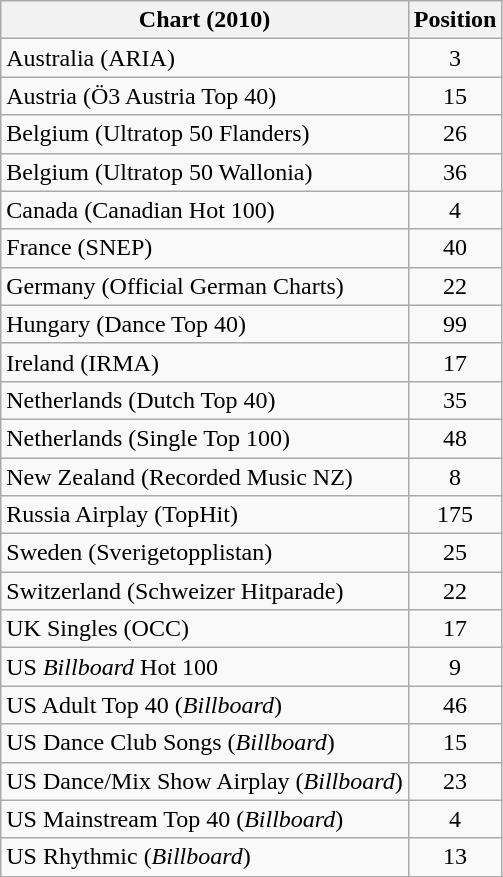<table class="wikitable sortable">
<tr>
<th>Chart (2010)</th>
<th>Position</th>
</tr>
<tr>
<td>Australia (ARIA)</td>
<td style="text-align:center;">3</td>
</tr>
<tr>
<td>Austria (Ö3 Austria Top 40)</td>
<td style="text-align:center;">15</td>
</tr>
<tr>
<td>Belgium (Ultratop 50 Flanders)</td>
<td style="text-align:center;">26</td>
</tr>
<tr>
<td>Belgium (Ultratop 50 Wallonia)</td>
<td style="text-align:center;">36</td>
</tr>
<tr>
<td>Canada (Canadian Hot 100)</td>
<td style="text-align:center;">4</td>
</tr>
<tr>
<td>France (SNEP)</td>
<td style="text-align:center;">40</td>
</tr>
<tr>
<td>Germany (Official German Charts)</td>
<td style="text-align:center;">22</td>
</tr>
<tr>
<td>Hungary (Dance Top 40)</td>
<td style="text-align:center;">99</td>
</tr>
<tr>
<td>Ireland (IRMA)</td>
<td style="text-align:center;">17</td>
</tr>
<tr>
<td>Netherlands (Dutch Top 40)</td>
<td style="text-align:center;">35</td>
</tr>
<tr>
<td>Netherlands (Single Top 100)</td>
<td style="text-align:center;">48</td>
</tr>
<tr>
<td>New Zealand (Recorded Music NZ)</td>
<td style="text-align:center;">8</td>
</tr>
<tr>
<td>Russia Airplay (TopHit)</td>
<td style="text-align:center;">175</td>
</tr>
<tr>
<td>Sweden (Sverigetopplistan)</td>
<td style="text-align:center;">25</td>
</tr>
<tr>
<td>Switzerland (Schweizer Hitparade)</td>
<td style="text-align:center;">22</td>
</tr>
<tr>
<td>UK Singles (OCC)</td>
<td style="text-align:center;">17</td>
</tr>
<tr>
<td>US <em>Billboard</em> Hot 100</td>
<td style="text-align:center;">9</td>
</tr>
<tr>
<td>US Adult Top 40 (<em>Billboard</em>)</td>
<td style="text-align:center;">46</td>
</tr>
<tr>
<td>US Dance Club Songs (<em>Billboard</em>)</td>
<td style="text-align:center;">15</td>
</tr>
<tr>
<td>US Dance/Mix Show Airplay (<em>Billboard</em>)</td>
<td style="text-align:center;">23</td>
</tr>
<tr>
<td>US Mainstream Top 40 (<em>Billboard</em>)</td>
<td style="text-align:center;">4</td>
</tr>
<tr>
<td>US Rhythmic (<em>Billboard</em>)</td>
<td style="text-align:center;">13</td>
</tr>
</table>
